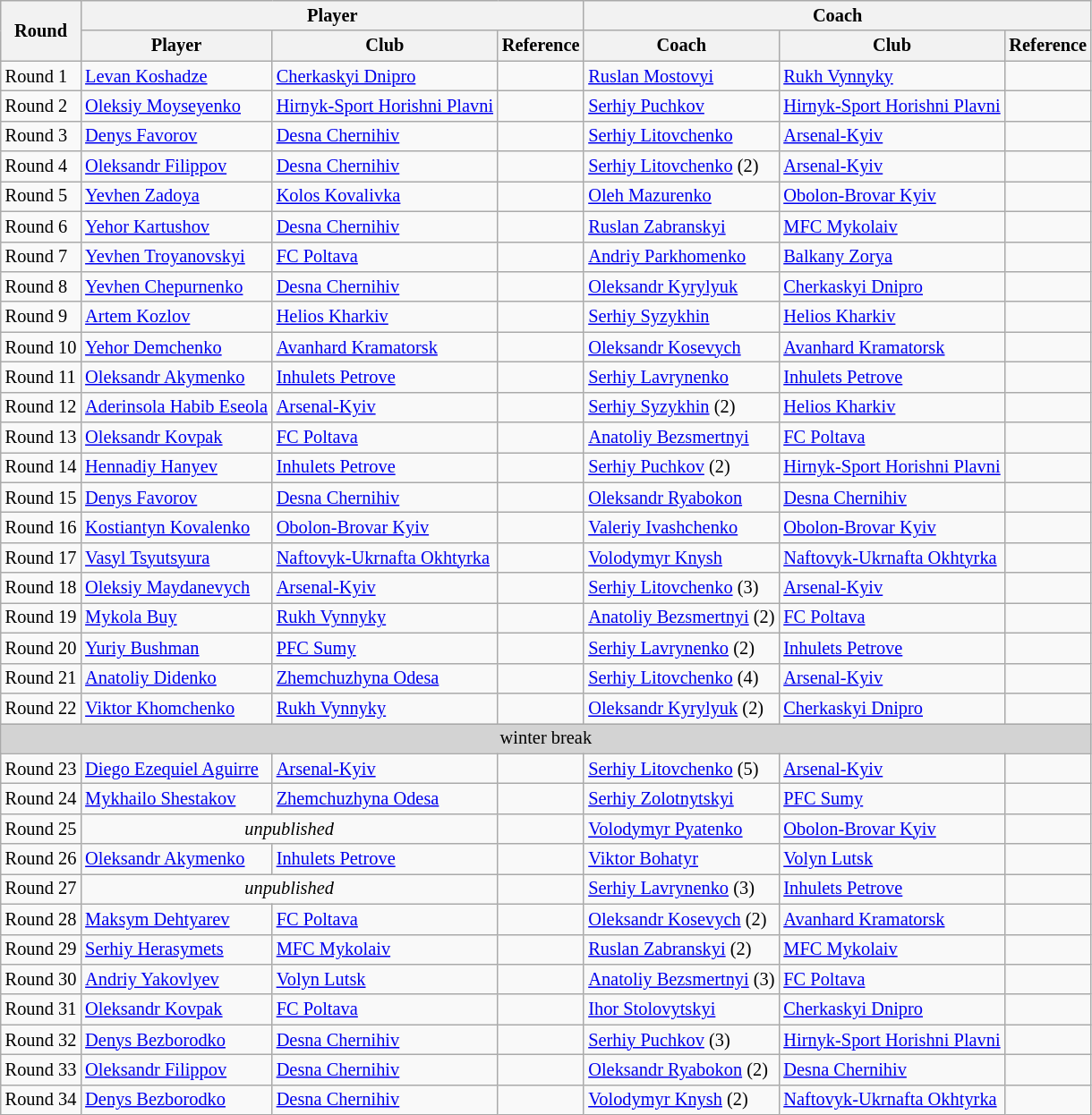<table class="wikitable collapsible autocollapse" style="font-size:85%">
<tr>
<th rowspan="2">Round</th>
<th colspan="3">Player</th>
<th colspan="3">Coach</th>
</tr>
<tr>
<th>Player</th>
<th>Club</th>
<th>Reference</th>
<th>Coach</th>
<th>Club</th>
<th>Reference</th>
</tr>
<tr>
<td>Round 1</td>
<td> <a href='#'>Levan Koshadze</a></td>
<td><a href='#'>Cherkaskyi Dnipro</a></td>
<td align=center></td>
<td> <a href='#'>Ruslan Mostovyi</a></td>
<td><a href='#'>Rukh Vynnyky</a></td>
<td align=center></td>
</tr>
<tr>
<td>Round 2</td>
<td> <a href='#'>Oleksiy Moyseyenko</a></td>
<td><a href='#'>Hirnyk-Sport Horishni Plavni</a></td>
<td align=center></td>
<td> <a href='#'>Serhiy Puchkov</a></td>
<td><a href='#'>Hirnyk-Sport Horishni Plavni</a></td>
<td align=center></td>
</tr>
<tr>
<td>Round 3</td>
<td> <a href='#'>Denys Favorov</a></td>
<td><a href='#'>Desna Chernihiv</a></td>
<td align=center></td>
<td> <a href='#'>Serhiy Litovchenko</a></td>
<td><a href='#'>Arsenal-Kyiv</a></td>
<td align=center></td>
</tr>
<tr>
<td>Round 4</td>
<td> <a href='#'>Oleksandr Filippov</a></td>
<td><a href='#'>Desna Chernihiv</a></td>
<td align=center></td>
<td> <a href='#'>Serhiy Litovchenko</a> (2)</td>
<td><a href='#'>Arsenal-Kyiv</a></td>
<td align=center></td>
</tr>
<tr>
<td>Round 5</td>
<td> <a href='#'>Yevhen Zadoya</a></td>
<td><a href='#'>Kolos Kovalivka</a></td>
<td align=center></td>
<td> <a href='#'>Oleh Mazurenko</a></td>
<td><a href='#'>Obolon-Brovar Kyiv</a></td>
<td align=center></td>
</tr>
<tr>
<td>Round 6</td>
<td> <a href='#'>Yehor Kartushov</a></td>
<td><a href='#'>Desna Chernihiv</a></td>
<td align=center></td>
<td> <a href='#'>Ruslan Zabranskyi</a></td>
<td><a href='#'>MFC Mykolaiv</a></td>
<td align=center></td>
</tr>
<tr>
<td>Round 7</td>
<td> <a href='#'>Yevhen Troyanovskyi</a></td>
<td><a href='#'>FC Poltava</a></td>
<td align=center></td>
<td> <a href='#'>Andriy Parkhomenko</a></td>
<td><a href='#'>Balkany Zorya</a></td>
<td align=center></td>
</tr>
<tr>
<td>Round 8</td>
<td> <a href='#'>Yevhen Chepurnenko</a></td>
<td><a href='#'>Desna Chernihiv</a></td>
<td align=center></td>
<td> <a href='#'>Oleksandr Kyrylyuk</a></td>
<td><a href='#'>Cherkaskyi Dnipro</a></td>
<td align=center></td>
</tr>
<tr>
<td>Round 9</td>
<td> <a href='#'>Artem Kozlov</a></td>
<td><a href='#'>Helios Kharkiv</a></td>
<td align=center></td>
<td> <a href='#'>Serhiy Syzykhin</a></td>
<td><a href='#'>Helios Kharkiv</a></td>
<td align=center></td>
</tr>
<tr>
<td>Round 10</td>
<td> <a href='#'>Yehor Demchenko</a></td>
<td><a href='#'>Avanhard Kramatorsk</a></td>
<td align=center></td>
<td> <a href='#'>Oleksandr Kosevych</a></td>
<td><a href='#'>Avanhard Kramatorsk</a></td>
<td align=center></td>
</tr>
<tr>
<td>Round 11</td>
<td> <a href='#'>Oleksandr Akymenko</a></td>
<td><a href='#'>Inhulets Petrove</a></td>
<td align=center></td>
<td> <a href='#'>Serhiy Lavrynenko</a></td>
<td><a href='#'>Inhulets Petrove</a></td>
<td align=center></td>
</tr>
<tr>
<td>Round 12</td>
<td> <a href='#'>Aderinsola Habib Eseola</a></td>
<td><a href='#'>Arsenal-Kyiv</a></td>
<td align=center></td>
<td> <a href='#'>Serhiy Syzykhin</a> (2)</td>
<td><a href='#'>Helios Kharkiv</a></td>
<td align=center></td>
</tr>
<tr>
<td>Round 13</td>
<td> <a href='#'>Oleksandr Kovpak</a></td>
<td><a href='#'>FC Poltava</a></td>
<td align=center></td>
<td> <a href='#'>Anatoliy Bezsmertnyi</a></td>
<td><a href='#'>FC Poltava</a></td>
<td align=center></td>
</tr>
<tr>
<td>Round 14</td>
<td> <a href='#'>Hennadiy Hanyev</a></td>
<td><a href='#'>Inhulets Petrove</a></td>
<td align=center></td>
<td> <a href='#'>Serhiy Puchkov</a> (2)</td>
<td><a href='#'>Hirnyk-Sport Horishni Plavni</a></td>
<td align=center></td>
</tr>
<tr>
<td>Round 15</td>
<td> <a href='#'>Denys Favorov</a></td>
<td><a href='#'>Desna Chernihiv</a></td>
<td align=center></td>
<td> <a href='#'>Oleksandr Ryabokon</a></td>
<td><a href='#'>Desna Chernihiv</a></td>
<td align=center></td>
</tr>
<tr>
<td>Round 16</td>
<td> <a href='#'>Kostiantyn Kovalenko</a></td>
<td><a href='#'>Obolon-Brovar Kyiv</a></td>
<td align=center></td>
<td> <a href='#'>Valeriy Ivashchenko</a></td>
<td><a href='#'>Obolon-Brovar Kyiv</a></td>
<td align=center></td>
</tr>
<tr>
<td>Round 17</td>
<td> <a href='#'>Vasyl Tsyutsyura</a></td>
<td><a href='#'>Naftovyk-Ukrnafta Okhtyrka</a></td>
<td align=center></td>
<td> <a href='#'>Volodymyr Knysh</a></td>
<td><a href='#'>Naftovyk-Ukrnafta Okhtyrka</a></td>
<td align=center></td>
</tr>
<tr>
<td>Round 18</td>
<td> <a href='#'>Oleksiy Maydanevych</a></td>
<td><a href='#'>Arsenal-Kyiv</a></td>
<td align=center></td>
<td> <a href='#'>Serhiy Litovchenko</a> (3)</td>
<td><a href='#'>Arsenal-Kyiv</a></td>
<td align=center></td>
</tr>
<tr>
<td>Round 19</td>
<td> <a href='#'>Mykola Buy</a></td>
<td><a href='#'>Rukh Vynnyky</a></td>
<td align=center></td>
<td> <a href='#'>Anatoliy Bezsmertnyi</a> (2)</td>
<td><a href='#'>FC Poltava</a></td>
<td align=center></td>
</tr>
<tr>
<td>Round 20</td>
<td> <a href='#'>Yuriy Bushman</a></td>
<td><a href='#'>PFC Sumy</a></td>
<td align=center></td>
<td> <a href='#'>Serhiy Lavrynenko</a> (2)</td>
<td><a href='#'>Inhulets Petrove</a></td>
<td align=center></td>
</tr>
<tr>
<td>Round 21</td>
<td> <a href='#'>Anatoliy Didenko</a></td>
<td><a href='#'>Zhemchuzhyna Odesa</a></td>
<td align=center></td>
<td> <a href='#'>Serhiy Litovchenko</a> (4)</td>
<td><a href='#'>Arsenal-Kyiv</a></td>
<td align=center></td>
</tr>
<tr>
<td>Round 22</td>
<td> <a href='#'>Viktor Khomchenko</a></td>
<td><a href='#'>Rukh Vynnyky</a></td>
<td align=center></td>
<td> <a href='#'>Oleksandr Kyrylyuk</a> (2)</td>
<td><a href='#'>Cherkaskyi Dnipro</a></td>
<td align=center></td>
</tr>
<tr>
<td colspan=7 align=center bgcolor=lightgrey>winter break</td>
</tr>
<tr>
<td>Round 23</td>
<td> <a href='#'>Diego Ezequiel Aguirre</a></td>
<td><a href='#'>Arsenal-Kyiv</a></td>
<td align=center></td>
<td> <a href='#'>Serhiy Litovchenko</a> (5)</td>
<td><a href='#'>Arsenal-Kyiv</a></td>
<td align=center></td>
</tr>
<tr>
<td>Round 24</td>
<td> <a href='#'>Mykhailo Shestakov</a></td>
<td><a href='#'>Zhemchuzhyna Odesa</a></td>
<td align=center></td>
<td> <a href='#'>Serhiy Zolotnytskyi</a></td>
<td><a href='#'>PFC Sumy</a></td>
<td align=center></td>
</tr>
<tr>
<td>Round 25</td>
<td colspan=2 align=center><em>unpublished</em></td>
<td align=center></td>
<td> <a href='#'>Volodymyr Pyatenko</a></td>
<td><a href='#'>Obolon-Brovar Kyiv</a></td>
<td align=center></td>
</tr>
<tr>
<td>Round 26</td>
<td> <a href='#'>Oleksandr Akymenko</a></td>
<td><a href='#'>Inhulets Petrove</a></td>
<td align=center></td>
<td> <a href='#'>Viktor Bohatyr</a></td>
<td><a href='#'>Volyn Lutsk</a></td>
<td align=center></td>
</tr>
<tr>
<td>Round 27</td>
<td colspan=2 align=center><em>unpublished</em></td>
<td align=center></td>
<td> <a href='#'>Serhiy Lavrynenko</a> (3)</td>
<td><a href='#'>Inhulets Petrove</a></td>
<td align=center></td>
</tr>
<tr>
<td>Round 28</td>
<td> <a href='#'>Maksym Dehtyarev</a></td>
<td><a href='#'>FC Poltava</a></td>
<td align=center></td>
<td> <a href='#'>Oleksandr Kosevych</a> (2)</td>
<td><a href='#'>Avanhard Kramatorsk</a></td>
<td align=center></td>
</tr>
<tr>
<td>Round 29</td>
<td> <a href='#'>Serhiy Herasymets</a></td>
<td><a href='#'>MFC Mykolaiv</a></td>
<td align=center></td>
<td> <a href='#'>Ruslan Zabranskyi</a> (2)</td>
<td><a href='#'>MFC Mykolaiv</a></td>
<td align=center></td>
</tr>
<tr>
<td>Round 30</td>
<td> <a href='#'>Andriy Yakovlyev</a></td>
<td><a href='#'>Volyn Lutsk</a></td>
<td align=center></td>
<td> <a href='#'>Anatoliy Bezsmertnyi</a> (3)</td>
<td><a href='#'>FC Poltava</a></td>
<td align=center></td>
</tr>
<tr>
<td>Round 31</td>
<td> <a href='#'>Oleksandr Kovpak</a></td>
<td><a href='#'>FC Poltava</a></td>
<td align=center></td>
<td> <a href='#'>Ihor Stolovytskyi</a></td>
<td><a href='#'>Cherkaskyi Dnipro</a></td>
<td align=center></td>
</tr>
<tr>
<td>Round 32</td>
<td> <a href='#'>Denys Bezborodko</a></td>
<td><a href='#'>Desna Chernihiv</a></td>
<td align=center></td>
<td> <a href='#'>Serhiy Puchkov</a> (3)</td>
<td><a href='#'>Hirnyk-Sport Horishni Plavni</a></td>
<td align=center></td>
</tr>
<tr>
<td>Round 33</td>
<td> <a href='#'>Oleksandr Filippov</a></td>
<td><a href='#'>Desna Chernihiv</a></td>
<td align=center></td>
<td> <a href='#'>Oleksandr Ryabokon</a> (2)</td>
<td><a href='#'>Desna Chernihiv</a></td>
<td align=center></td>
</tr>
<tr>
<td>Round 34</td>
<td> <a href='#'>Denys Bezborodko</a></td>
<td><a href='#'>Desna Chernihiv</a></td>
<td align=center></td>
<td> <a href='#'>Volodymyr Knysh</a> (2)</td>
<td><a href='#'>Naftovyk-Ukrnafta Okhtyrka</a></td>
<td align=center></td>
</tr>
</table>
